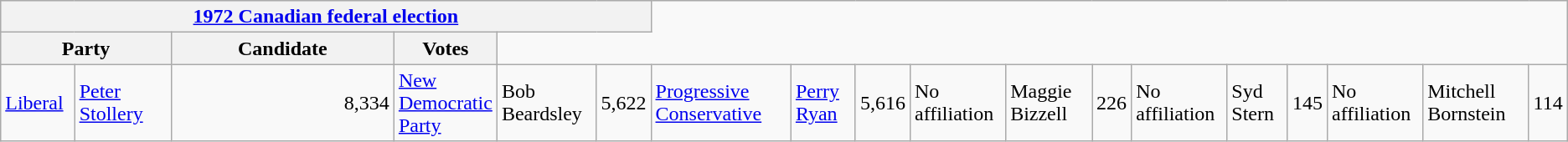<table class="wikitable">
<tr style="background:#e9e9e9;">
<th colspan="6"><a href='#'>1972 Canadian federal election</a></th>
</tr>
<tr style="background:#e9e9e9;">
<th colspan="2" style="width: 200px">Party</th>
<th style="width: 170px">Candidate</th>
<th style="width: 40px">Votes</th>
</tr>
<tr>
<td><a href='#'>Liberal</a></td>
<td><a href='#'>Peter Stollery</a></td>
<td align="right">8,334<br></td>
<td><a href='#'>New Democratic Party</a></td>
<td>Bob Beardsley</td>
<td align="right">5,622<br></td>
<td><a href='#'>Progressive Conservative</a></td>
<td><a href='#'>Perry Ryan</a></td>
<td align="right">5,616<br></td>
<td>No affiliation</td>
<td>Maggie Bizzell</td>
<td align="right">226<br></td>
<td>No affiliation</td>
<td>Syd Stern</td>
<td align="right">145<br></td>
<td>No affiliation</td>
<td>Mitchell Bornstein</td>
<td align="right">114</td>
</tr>
</table>
